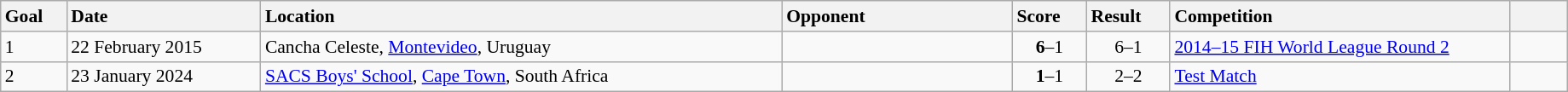<table class="wikitable sortable" style="font-size:90%" width=97%>
<tr>
<th style="width: 25px; text-align: left">Goal</th>
<th style="width: 100px; text-align: left">Date</th>
<th style="width: 280px; text-align: left">Location</th>
<th style="width: 120px; text-align: left">Opponent</th>
<th style="width: 30px; text-align: left">Score</th>
<th style="width: 30px; text-align: left">Result</th>
<th style="width: 180px; text-align: left">Competition</th>
<th style="width: 25px; text-align: left"></th>
</tr>
<tr>
<td>1</td>
<td>22 February 2015</td>
<td>Cancha Celeste, <a href='#'>Montevideo</a>, Uruguay</td>
<td></td>
<td align="center"><strong>6</strong>–1</td>
<td align="center">6–1</td>
<td><a href='#'>2014–15 FIH World League Round 2</a></td>
<td></td>
</tr>
<tr>
<td>2</td>
<td>23 January 2024</td>
<td><a href='#'>SACS Boys' School</a>, <a href='#'>Cape Town</a>, South Africa</td>
<td></td>
<td align="center"><strong>1</strong>–1</td>
<td align="center">2–2</td>
<td><a href='#'>Test Match</a></td>
<td></td>
</tr>
</table>
